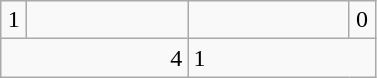<table class=wikitable>
<tr>
<td align=center width=10>1</td>
<td align="center" width="100"></td>
<td align="center" width="100"></td>
<td align="center" width="10">0</td>
</tr>
<tr>
<td colspan=2 align=right>4</td>
<td colspan="2">1</td>
</tr>
</table>
